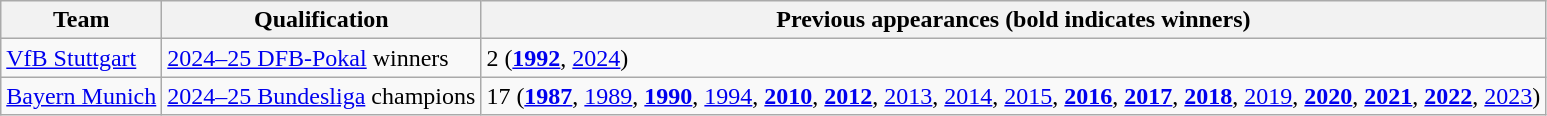<table class="wikitable">
<tr>
<th>Team</th>
<th>Qualification</th>
<th>Previous appearances (bold indicates winners)</th>
</tr>
<tr>
<td><a href='#'>VfB Stuttgart</a></td>
<td><a href='#'>2024–25 DFB-Pokal</a> winners</td>
<td>2 (<strong><a href='#'>1992</a></strong>, <a href='#'>2024</a>)</td>
</tr>
<tr>
<td><a href='#'>Bayern Munich</a></td>
<td><a href='#'>2024–25 Bundesliga</a> champions</td>
<td>17 (<strong><a href='#'>1987</a></strong>, <a href='#'>1989</a>, <strong><a href='#'>1990</a></strong>, <a href='#'>1994</a>, <strong><a href='#'>2010</a></strong>, <strong><a href='#'>2012</a></strong>, <a href='#'>2013</a>, <a href='#'>2014</a>, <a href='#'>2015</a>, <strong><a href='#'>2016</a></strong>, <strong><a href='#'>2017</a></strong>, <strong><a href='#'>2018</a></strong>, <a href='#'>2019</a>, <strong><a href='#'>2020</a></strong>, <strong><a href='#'>2021</a></strong>, <strong><a href='#'>2022</a></strong>, <a href='#'>2023</a>)</td>
</tr>
</table>
